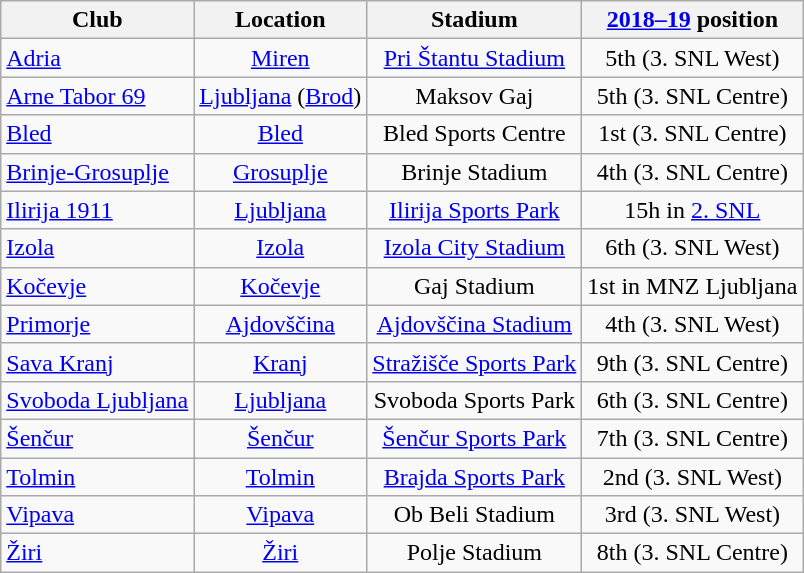<table class="wikitable" style="text-align:center;">
<tr>
<th>Club</th>
<th>Location</th>
<th>Stadium</th>
<th><a href='#'>2018–19</a> position</th>
</tr>
<tr>
<td style="text-align:left;"><a href='#'>Adria</a></td>
<td><a href='#'>Miren</a></td>
<td><a href='#'>Pri Štantu Stadium</a></td>
<td>5th (3. SNL West)</td>
</tr>
<tr>
<td style="text-align:left;"><a href='#'>Arne Tabor 69</a></td>
<td><a href='#'>Ljubljana</a> (<a href='#'>Brod</a>)</td>
<td>Maksov Gaj</td>
<td>5th (3. SNL Centre)</td>
</tr>
<tr>
<td style="text-align:left;"><a href='#'>Bled</a></td>
<td><a href='#'>Bled</a></td>
<td>Bled Sports Centre</td>
<td>1st (3. SNL Centre)</td>
</tr>
<tr>
<td style="text-align:left;"><a href='#'>Brinje-Grosuplje</a></td>
<td><a href='#'>Grosuplje</a></td>
<td>Brinje Stadium</td>
<td>4th (3. SNL Centre)</td>
</tr>
<tr>
<td style="text-align:left;"><a href='#'>Ilirija 1911</a></td>
<td><a href='#'>Ljubljana</a></td>
<td><a href='#'>Ilirija Sports Park</a></td>
<td>15h in <a href='#'>2. SNL</a></td>
</tr>
<tr>
<td style="text-align:left;"><a href='#'>Izola</a></td>
<td><a href='#'>Izola</a></td>
<td><a href='#'>Izola City Stadium</a></td>
<td>6th (3. SNL West)</td>
</tr>
<tr>
<td style="text-align:left;"><a href='#'>Kočevje</a></td>
<td><a href='#'>Kočevje</a></td>
<td>Gaj Stadium</td>
<td>1st in MNZ Ljubljana</td>
</tr>
<tr>
<td style="text-align:left;"><a href='#'>Primorje</a></td>
<td><a href='#'>Ajdovščina</a></td>
<td><a href='#'>Ajdovščina Stadium</a></td>
<td>4th (3. SNL West)</td>
</tr>
<tr>
<td style="text-align:left;"><a href='#'>Sava Kranj</a></td>
<td><a href='#'>Kranj</a></td>
<td><a href='#'>Stražišče Sports Park</a></td>
<td>9th (3. SNL Centre)</td>
</tr>
<tr>
<td style="text-align:left;"><a href='#'>Svoboda Ljubljana</a></td>
<td><a href='#'>Ljubljana</a></td>
<td>Svoboda Sports Park</td>
<td>6th (3. SNL Centre)</td>
</tr>
<tr>
<td style="text-align:left;"><a href='#'>Šenčur</a></td>
<td><a href='#'>Šenčur</a></td>
<td><a href='#'>Šenčur Sports Park</a></td>
<td>7th (3. SNL Centre)</td>
</tr>
<tr>
<td style="text-align:left;"><a href='#'>Tolmin</a></td>
<td><a href='#'>Tolmin</a></td>
<td><a href='#'>Brajda Sports Park</a></td>
<td>2nd (3. SNL West)</td>
</tr>
<tr>
<td style="text-align:left;"><a href='#'>Vipava</a></td>
<td><a href='#'>Vipava</a></td>
<td>Ob Beli Stadium</td>
<td>3rd (3. SNL West)</td>
</tr>
<tr>
<td style="text-align:left;"><a href='#'>Žiri</a></td>
<td><a href='#'>Žiri</a></td>
<td>Polje Stadium</td>
<td>8th (3. SNL Centre)</td>
</tr>
</table>
